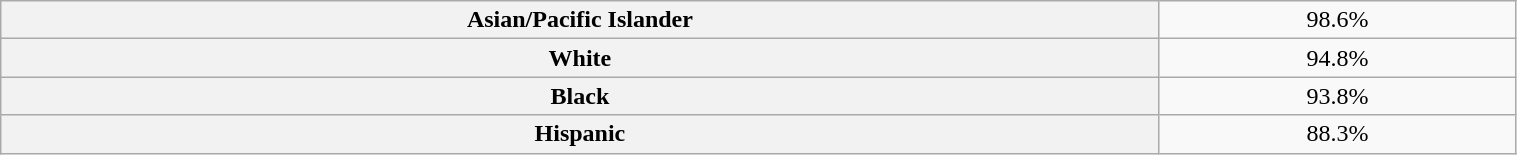<table class="wikitable" style="text-align:center; width:80%;">
<tr>
<th scope="row">Asian/Pacific Islander</th>
<td>98.6%</td>
</tr>
<tr>
<th scope="row">White</th>
<td>94.8%</td>
</tr>
<tr>
<th scope="row">Black</th>
<td>93.8%</td>
</tr>
<tr>
<th scope="row">Hispanic</th>
<td>88.3%</td>
</tr>
</table>
